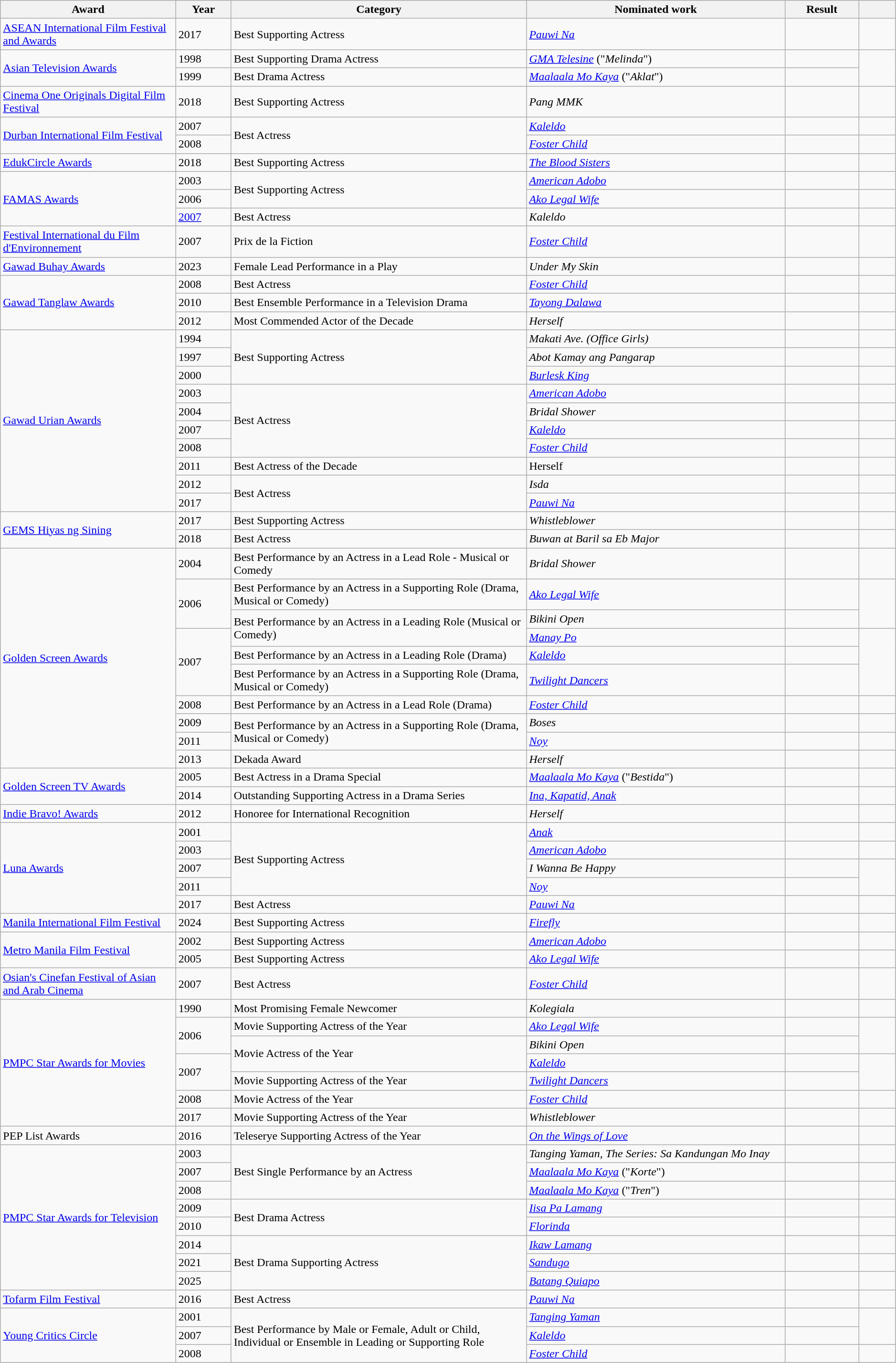<table class="wikitable sortable plainrowheaders" style="width:99%;">
<tr>
<th scope="col" style="width:19%;">Award</th>
<th scope="col" style="width:6%;">Year</th>
<th scope="col" style="width:32%;">Category</th>
<th scope="col" style="width:28%;">Nominated work</th>
<th scope="col" style="width:8%;">Result</th>
<th scope="col" style="width:4%;" class="unsortable"></th>
</tr>
<tr>
<td><a href='#'>ASEAN International Film Festival and Awards</a></td>
<td>2017</td>
<td>Best Supporting Actress</td>
<td><em><a href='#'>Pauwi Na</a></em></td>
<td></td>
<td></td>
</tr>
<tr>
<td rowspan="2"><a href='#'>Asian Television Awards</a></td>
<td>1998</td>
<td>Best Supporting Drama Actress</td>
<td><em><a href='#'>GMA Telesine</a></em> ("<em>Melinda</em>")</td>
<td></td>
<td rowspan="2"></td>
</tr>
<tr>
<td>1999</td>
<td>Best Drama Actress</td>
<td><em><a href='#'>Maalaala Mo Kaya</a></em> ("<em>Aklat</em>")</td>
<td></td>
</tr>
<tr>
<td><a href='#'>Cinema One Originals Digital Film Festival</a></td>
<td>2018</td>
<td>Best Supporting Actress</td>
<td><em>Pang MMK</em></td>
<td></td>
<td></td>
</tr>
<tr>
<td rowspan="2"><a href='#'>Durban International Film Festival</a></td>
<td>2007</td>
<td rowspan="2">Best Actress</td>
<td><em><a href='#'>Kaleldo</a></em></td>
<td></td>
<td></td>
</tr>
<tr>
<td>2008</td>
<td><em><a href='#'>Foster Child</a></em></td>
<td></td>
<td></td>
</tr>
<tr>
<td><a href='#'>EdukCircle Awards</a></td>
<td>2018</td>
<td>Best Supporting Actress</td>
<td><em><a href='#'>The Blood Sisters</a></em></td>
<td></td>
<td></td>
</tr>
<tr>
<td rowspan="3"><a href='#'>FAMAS Awards</a></td>
<td>2003</td>
<td rowspan="2">Best Supporting Actress</td>
<td><em><a href='#'>American Adobo</a></em></td>
<td></td>
<td></td>
</tr>
<tr>
<td>2006</td>
<td><em><a href='#'>Ako Legal Wife</a></em></td>
<td></td>
<td></td>
</tr>
<tr>
<td><a href='#'>2007</a></td>
<td>Best Actress</td>
<td><em>Kaleldo</em></td>
<td></td>
<td></td>
</tr>
<tr>
<td><a href='#'>Festival International du Film d'Environnement</a></td>
<td>2007</td>
<td>Prix de la Fiction</td>
<td><em><a href='#'>Foster Child</a></em></td>
<td></td>
<td></td>
</tr>
<tr>
<td><a href='#'>Gawad Buhay Awards</a></td>
<td>2023</td>
<td>Female Lead Performance in a Play</td>
<td><em>Under My Skin</em></td>
<td></td>
<td></td>
</tr>
<tr>
<td rowspan="3"><a href='#'>Gawad Tanglaw Awards</a></td>
<td>2008</td>
<td>Best Actress</td>
<td><em><a href='#'>Foster Child</a></em></td>
<td></td>
<td></td>
</tr>
<tr>
<td>2010</td>
<td>Best Ensemble Performance in a Television Drama</td>
<td><em><a href='#'>Tayong Dalawa</a></em></td>
<td></td>
<td></td>
</tr>
<tr>
<td>2012</td>
<td>Most Commended Actor of the Decade</td>
<td><em>Herself</em></td>
<td></td>
<td></td>
</tr>
<tr>
<td rowspan="10"><a href='#'>Gawad Urian Awards</a></td>
<td>1994</td>
<td rowspan="3">Best Supporting Actress</td>
<td><em>Makati Ave. (Office Girls)</em></td>
<td></td>
<td></td>
</tr>
<tr>
<td>1997</td>
<td><em>Abot Kamay ang Pangarap</em></td>
<td></td>
<td></td>
</tr>
<tr>
<td>2000</td>
<td><em><a href='#'>Burlesk King</a></em></td>
<td></td>
<td></td>
</tr>
<tr>
<td>2003</td>
<td rowspan="4">Best Actress</td>
<td><em><a href='#'>American Adobo</a></em></td>
<td></td>
<td></td>
</tr>
<tr>
<td>2004</td>
<td><em>Bridal Shower</em></td>
<td></td>
<td></td>
</tr>
<tr>
<td>2007</td>
<td><em><a href='#'>Kaleldo</a></em></td>
<td></td>
<td></td>
</tr>
<tr>
<td>2008</td>
<td><em><a href='#'>Foster Child</a></em></td>
<td></td>
<td></td>
</tr>
<tr>
<td>2011</td>
<td>Best Actress of the Decade</td>
<td>Herself</td>
<td></td>
<td></td>
</tr>
<tr>
<td>2012</td>
<td rowspan="2">Best Actress</td>
<td><em>Isda</em></td>
<td></td>
<td></td>
</tr>
<tr>
<td>2017</td>
<td><em><a href='#'>Pauwi Na</a></em></td>
<td></td>
<td></td>
</tr>
<tr>
<td rowspan="2"><a href='#'>GEMS Hiyas ng Sining</a></td>
<td>2017</td>
<td>Best Supporting Actress</td>
<td><em>Whistleblower</em></td>
<td></td>
<td></td>
</tr>
<tr>
<td>2018</td>
<td>Best Actress</td>
<td><em>Buwan at Baril sa Eb Major</em></td>
<td></td>
<td></td>
</tr>
<tr>
<td rowspan="10"><a href='#'>Golden Screen Awards</a></td>
<td>2004</td>
<td>Best Performance by an Actress in a Lead Role - Musical or Comedy</td>
<td><em>Bridal Shower</em></td>
<td></td>
<td></td>
</tr>
<tr>
<td rowspan="2">2006</td>
<td>Best Performance by an Actress in a Supporting Role (Drama, Musical or Comedy)</td>
<td><em><a href='#'>Ako Legal Wife</a></em></td>
<td></td>
<td rowspan="2"></td>
</tr>
<tr>
<td rowspan="2">Best Performance by an Actress in a Leading Role (Musical or Comedy)</td>
<td><em>Bikini Open</em></td>
<td></td>
</tr>
<tr>
<td rowspan="3">2007</td>
<td><em><a href='#'>Manay Po</a></em></td>
<td></td>
<td rowspan="3"></td>
</tr>
<tr>
<td>Best Performance by an Actress in a Leading Role (Drama)</td>
<td><em><a href='#'>Kaleldo</a></em></td>
<td></td>
</tr>
<tr>
<td>Best Performance by an Actress in a Supporting Role (Drama, Musical or Comedy)</td>
<td><em><a href='#'>Twilight Dancers</a></em></td>
<td></td>
</tr>
<tr>
<td>2008</td>
<td>Best Performance by an Actress in a Lead Role (Drama)</td>
<td><em><a href='#'>Foster Child</a></em></td>
<td></td>
<td></td>
</tr>
<tr>
<td>2009</td>
<td rowspan="2">Best Performance by an Actress in a Supporting Role (Drama, Musical or Comedy)</td>
<td><em>Boses</em></td>
<td></td>
<td></td>
</tr>
<tr>
<td>2011</td>
<td><em><a href='#'>Noy</a></em></td>
<td></td>
<td></td>
</tr>
<tr>
<td>2013</td>
<td>Dekada Award</td>
<td><em>Herself</em></td>
<td></td>
<td></td>
</tr>
<tr>
<td rowspan="2"><a href='#'>Golden Screen TV Awards</a></td>
<td>2005</td>
<td>Best Actress in a Drama Special</td>
<td><em><a href='#'>Maalaala Mo Kaya</a></em> ("<em>Bestida</em>")</td>
<td></td>
<td></td>
</tr>
<tr>
<td>2014</td>
<td>Outstanding Supporting Actress in a Drama Series</td>
<td><em><a href='#'>Ina, Kapatid, Anak</a></em></td>
<td></td>
<td></td>
</tr>
<tr>
<td><a href='#'>Indie Bravo! Awards</a></td>
<td>2012</td>
<td>Honoree for International Recognition</td>
<td><em>Herself</em></td>
<td></td>
<td></td>
</tr>
<tr>
<td rowspan="5"><a href='#'>Luna Awards</a></td>
<td>2001</td>
<td rowspan="4">Best Supporting Actress</td>
<td><em><a href='#'>Anak</a></em></td>
<td></td>
<td></td>
</tr>
<tr>
<td>2003</td>
<td><em><a href='#'>American Adobo</a></em></td>
<td></td>
<td></td>
</tr>
<tr>
<td>2007</td>
<td><em>I Wanna Be Happy</em></td>
<td></td>
<td rowspan="2"></td>
</tr>
<tr>
<td>2011</td>
<td><em><a href='#'>Noy</a></em></td>
<td></td>
</tr>
<tr>
<td>2017</td>
<td>Best Actress</td>
<td><em><a href='#'>Pauwi Na</a></em></td>
<td></td>
<td></td>
</tr>
<tr>
<td><a href='#'>Manila International Film Festival</a></td>
<td>2024</td>
<td>Best Supporting Actress</td>
<td><em><a href='#'>Firefly</a></em></td>
<td></td>
<td></td>
</tr>
<tr>
<td rowspan="2"><a href='#'>Metro Manila Film Festival</a></td>
<td>2002</td>
<td>Best Supporting Actress</td>
<td><em><a href='#'>American Adobo</a></em></td>
<td></td>
<td></td>
</tr>
<tr>
<td>2005</td>
<td>Best Supporting Actress</td>
<td><em><a href='#'>Ako Legal Wife</a></em></td>
<td></td>
<td></td>
</tr>
<tr>
<td><a href='#'>Osian's Cinefan Festival of Asian and Arab Cinema</a></td>
<td>2007</td>
<td>Best Actress</td>
<td><em><a href='#'>Foster Child</a></em></td>
<td></td>
<td></td>
</tr>
<tr>
<td rowspan="7"><a href='#'>PMPC Star Awards for Movies</a></td>
<td>1990</td>
<td>Most Promising Female Newcomer</td>
<td><em>Kolegiala</em></td>
<td></td>
<td></td>
</tr>
<tr>
<td rowspan="2">2006</td>
<td>Movie Supporting Actress of the Year</td>
<td><em><a href='#'>Ako Legal Wife</a></em></td>
<td></td>
<td rowspan="2"></td>
</tr>
<tr>
<td rowspan="2">Movie Actress of the Year</td>
<td><em>Bikini Open</em></td>
<td></td>
</tr>
<tr>
<td rowspan="2">2007</td>
<td><em><a href='#'>Kaleldo</a></em></td>
<td></td>
<td rowspan="2"></td>
</tr>
<tr>
<td>Movie Supporting Actress of the Year</td>
<td><em><a href='#'>Twilight Dancers</a></em></td>
<td></td>
</tr>
<tr>
<td>2008</td>
<td>Movie Actress of the Year</td>
<td><em><a href='#'>Foster Child</a></em></td>
<td></td>
<td></td>
</tr>
<tr>
<td>2017</td>
<td>Movie Supporting Actress of the Year</td>
<td><em>Whistleblower</em></td>
<td></td>
<td></td>
</tr>
<tr>
<td>PEP List Awards</td>
<td>2016</td>
<td>Teleserye Supporting Actress of the Year</td>
<td><em><a href='#'>On the Wings of Love</a></em></td>
<td></td>
<td></td>
</tr>
<tr>
<td rowspan="8"><a href='#'>PMPC Star Awards for Television</a></td>
<td>2003</td>
<td rowspan="3">Best Single Performance by an Actress</td>
<td><em>Tanging Yaman, The Series: Sa Kandungan Mo Inay</em></td>
<td></td>
<td></td>
</tr>
<tr>
<td>2007</td>
<td><em><a href='#'>Maalaala Mo Kaya</a></em> ("<em>Korte</em>")</td>
<td></td>
<td></td>
</tr>
<tr>
<td>2008</td>
<td><em><a href='#'>Maalaala Mo Kaya</a></em> ("<em>Tren</em>")</td>
<td></td>
<td></td>
</tr>
<tr>
<td>2009</td>
<td rowspan="2">Best Drama Actress</td>
<td><em><a href='#'>Iisa Pa Lamang</a></em></td>
<td></td>
<td></td>
</tr>
<tr>
<td>2010</td>
<td><em><a href='#'>Florinda</a></em></td>
<td></td>
<td></td>
</tr>
<tr>
<td>2014</td>
<td rowspan="3">Best Drama Supporting Actress</td>
<td><em><a href='#'>Ikaw Lamang</a></em></td>
<td></td>
<td></td>
</tr>
<tr>
<td>2021</td>
<td><em><a href='#'>Sandugo</a></em></td>
<td></td>
<td></td>
</tr>
<tr>
<td>2025</td>
<td><em><a href='#'>Batang Quiapo</a></em></td>
<td></td>
<td></td>
</tr>
<tr>
<td><a href='#'>Tofarm Film Festival</a></td>
<td>2016</td>
<td>Best Actress</td>
<td><em><a href='#'>Pauwi Na</a></em></td>
<td></td>
<td></td>
</tr>
<tr>
<td rowspan="3"><a href='#'>Young Critics Circle</a></td>
<td>2001</td>
<td rowspan="3">Best Performance by Male or Female, Adult or Child, Individual or Ensemble in Leading or Supporting Role</td>
<td><em><a href='#'>Tanging Yaman</a></em></td>
<td></td>
<td rowspan="2"></td>
</tr>
<tr>
<td>2007</td>
<td><em><a href='#'>Kaleldo</a></em></td>
<td></td>
</tr>
<tr>
<td>2008</td>
<td><em><a href='#'>Foster Child</a></em></td>
<td></td>
<td></td>
</tr>
</table>
